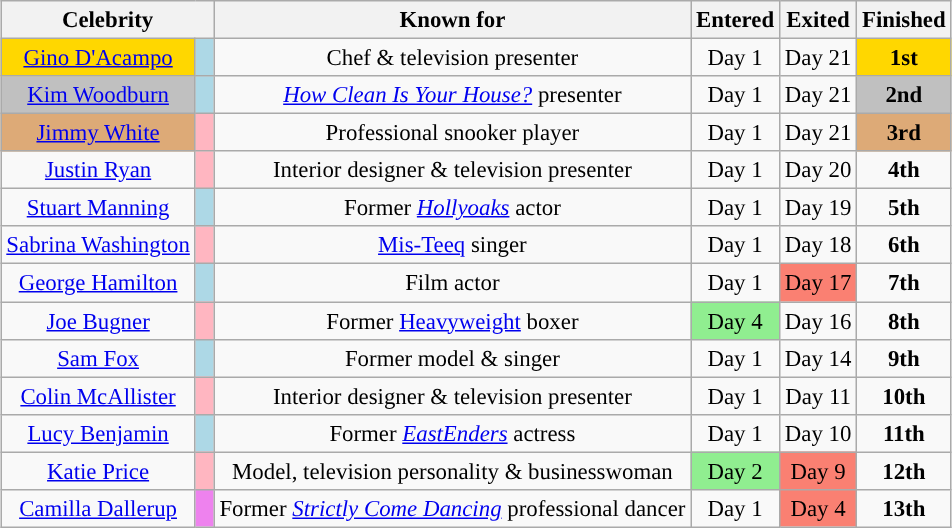<table class=wikitable sortable" style="text-align: center; white-space:nowrap; margin:auto; font-size:95.2%">
<tr>
<th style="width:27% scope="col" colspan=2>Celebrity</th>
<th style="width:49% scope="col">Known for</th>
<th style="width:8% scope="col">Entered</th>
<th style="width:8% scope="col">Exited</th>
<th style="width:8% scope="col">Finished</th>
</tr>
<tr>
<td style="background:gold"><a href='#'>Gino D'Acampo</a></td>
<td style="background:lightblue; width:2%"></td>
<td>Chef & television presenter</td>
<td>Day 1</td>
<td>Day 21</td>
<td style="background:gold"><strong>1st</strong></td>
</tr>
<tr>
<td style="background:silver"><a href='#'>Kim Woodburn</a></td>
<td style="background:lightblue"></td>
<td><em><a href='#'>How Clean Is Your House?</a></em> presenter</td>
<td>Day 1</td>
<td>Day 21</td>
<td style="background:silver"><strong>2nd</strong></td>
</tr>
<tr>
<td style="background:#da7"><a href='#'>Jimmy White</a></td>
<td style="background:lightpink"></td>
<td>Professional snooker player</td>
<td>Day 1</td>
<td>Day 21</td>
<td style="background:#da7"><strong>3rd</strong></td>
</tr>
<tr>
<td><a href='#'>Justin Ryan</a></td>
<td style="background:lightpink"></td>
<td>Interior designer & television presenter</td>
<td>Day 1</td>
<td>Day 20</td>
<td><strong>4th</strong></td>
</tr>
<tr>
<td><a href='#'>Stuart Manning</a></td>
<td style="background:lightblue"></td>
<td>Former <em><a href='#'>Hollyoaks</a></em> actor</td>
<td>Day 1</td>
<td>Day 19</td>
<td><strong>5th</strong></td>
</tr>
<tr>
<td><a href='#'>Sabrina Washington</a></td>
<td style="background:lightpink"></td>
<td><a href='#'>Mis-Teeq</a> singer</td>
<td>Day 1</td>
<td>Day 18</td>
<td><strong>6th</strong></td>
</tr>
<tr>
<td><a href='#'>George Hamilton</a></td>
<td style="background:lightblue"></td>
<td>Film actor</td>
<td>Day 1</td>
<td style="background:salmon">Day 17</td>
<td><strong>7th</strong></td>
</tr>
<tr>
<td><a href='#'>Joe Bugner</a></td>
<td style="background:lightpink"></td>
<td>Former <a href='#'>Heavyweight</a> boxer</td>
<td style="background:lightgreen">Day 4</td>
<td>Day 16</td>
<td><strong>8th</strong></td>
</tr>
<tr>
<td><a href='#'>Sam Fox</a></td>
<td style="background:lightblue"></td>
<td>Former model & singer</td>
<td>Day 1</td>
<td>Day 14</td>
<td><strong>9th</strong></td>
</tr>
<tr>
<td><a href='#'>Colin McAllister</a></td>
<td style="background:lightpink"></td>
<td>Interior designer & television presenter</td>
<td>Day 1</td>
<td>Day 11</td>
<td><strong>10th</strong></td>
</tr>
<tr>
<td><a href='#'>Lucy Benjamin</a></td>
<td style="background:lightblue"></td>
<td>Former <em><a href='#'>EastEnders</a></em> actress</td>
<td>Day 1</td>
<td>Day 10</td>
<td><strong>11th</strong></td>
</tr>
<tr>
<td><a href='#'>Katie Price</a></td>
<td style="background:lightpink"></td>
<td>Model, television personality & businesswoman</td>
<td style="background:lightgreen">Day 2</td>
<td style="background:salmon">Day 9</td>
<td><strong>12th</strong></td>
</tr>
<tr>
<td><a href='#'>Camilla Dallerup</a></td>
<td style="background:violet"></td>
<td>Former <em><a href='#'>Strictly Come Dancing</a></em> professional dancer</td>
<td>Day 1</td>
<td style="background:salmon">Day 4</td>
<td><strong>13th</strong></td>
</tr>
</table>
